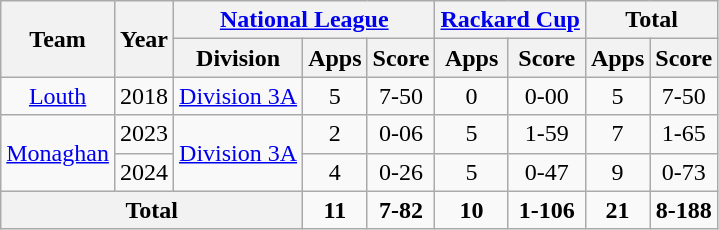<table class="wikitable" style="text-align:center">
<tr>
<th rowspan="2">Team</th>
<th rowspan="2">Year</th>
<th colspan="3"><a href='#'>National League</a></th>
<th colspan="2"><a href='#'>Rackard Cup</a></th>
<th colspan="2">Total</th>
</tr>
<tr>
<th>Division</th>
<th>Apps</th>
<th>Score</th>
<th>Apps</th>
<th>Score</th>
<th>Apps</th>
<th>Score</th>
</tr>
<tr>
<td rowspan="1"><a href='#'>Louth</a></td>
<td>2018</td>
<td rowspan="1"><a href='#'>Division 3A</a></td>
<td>5</td>
<td>7-50</td>
<td>0</td>
<td>0-00</td>
<td>5</td>
<td>7-50</td>
</tr>
<tr>
<td rowspan="2"><a href='#'>Monaghan</a></td>
<td>2023</td>
<td rowspan="2"><a href='#'>Division 3A</a></td>
<td>2</td>
<td>0-06</td>
<td>5</td>
<td>1-59</td>
<td>7</td>
<td>1-65</td>
</tr>
<tr>
<td>2024</td>
<td>4</td>
<td>0-26</td>
<td>5</td>
<td>0-47</td>
<td>9</td>
<td>0-73</td>
</tr>
<tr>
<th colspan="3">Total</th>
<td><strong>11</strong></td>
<td><strong>7-82</strong></td>
<td><strong>10</strong></td>
<td><strong>1-106</strong></td>
<td><strong>21</strong></td>
<td><strong>8-188</strong></td>
</tr>
</table>
